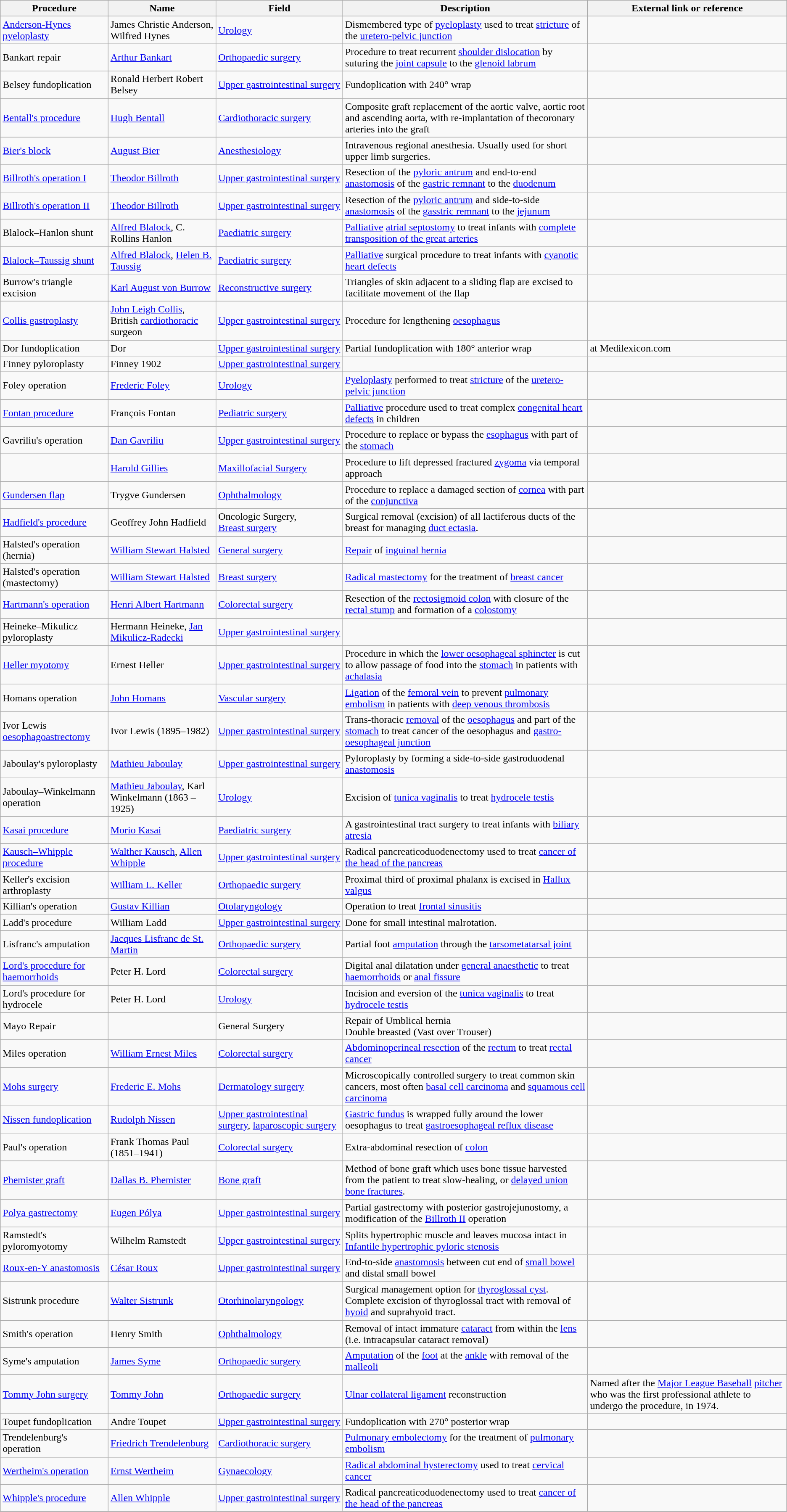<table class="wikitable sortable">
<tr>
<th>Procedure</th>
<th>Name</th>
<th>Field</th>
<th>Description</th>
<th>External link or reference</th>
</tr>
<tr>
<td><a href='#'>Anderson-Hynes pyeloplasty</a></td>
<td>James Christie Anderson, Wilfred Hynes</td>
<td><a href='#'>Urology</a></td>
<td>Dismembered type of <a href='#'>pyeloplasty</a> used to treat <a href='#'>stricture</a> of the <a href='#'>uretero-pelvic junction</a></td>
<td></td>
</tr>
<tr>
<td>Bankart repair</td>
<td><a href='#'>Arthur Bankart</a></td>
<td><a href='#'>Orthopaedic surgery</a></td>
<td>Procedure to treat recurrent <a href='#'>shoulder dislocation</a> by suturing the <a href='#'>joint capsule</a> to the <a href='#'>glenoid labrum</a></td>
<td></td>
</tr>
<tr>
<td>Belsey fundoplication</td>
<td>Ronald Herbert Robert Belsey</td>
<td><a href='#'>Upper gastrointestinal surgery</a></td>
<td>Fundoplication with 240° wrap</td>
<td></td>
</tr>
<tr>
<td><a href='#'>Bentall's procedure</a></td>
<td><a href='#'>Hugh Bentall</a></td>
<td><a href='#'>Cardiothoracic surgery</a></td>
<td>Composite graft replacement of the aortic valve, aortic root and ascending aorta, with re-implantation of thecoronary arteries into the graft</td>
<td></td>
</tr>
<tr>
<td><a href='#'>Bier's block</a></td>
<td><a href='#'>August Bier</a></td>
<td><a href='#'>Anesthesiology</a></td>
<td>Intravenous regional anesthesia. Usually used for short upper limb surgeries.</td>
<td></td>
</tr>
<tr>
<td><a href='#'>Billroth's operation I</a></td>
<td><a href='#'>Theodor Billroth</a></td>
<td><a href='#'>Upper gastrointestinal surgery</a></td>
<td>Resection of the <a href='#'>pyloric antrum</a> and end-to-end <a href='#'>anastomosis</a> of the <a href='#'>gastric remnant</a> to the <a href='#'>duodenum</a></td>
<td></td>
</tr>
<tr>
<td><a href='#'>Billroth's operation II</a></td>
<td><a href='#'>Theodor Billroth</a></td>
<td><a href='#'>Upper gastrointestinal surgery</a></td>
<td>Resection of the <a href='#'>pyloric antrum</a> and side-to-side <a href='#'>anastomosis</a> of the <a href='#'>gasstric remnant</a> to the <a href='#'>jejunum</a></td>
<td></td>
</tr>
<tr>
<td>Blalock–Hanlon shunt</td>
<td><a href='#'>Alfred Blalock</a>, C. Rollins Hanlon</td>
<td><a href='#'>Paediatric surgery</a></td>
<td><a href='#'>Palliative</a> <a href='#'>atrial septostomy</a> to treat infants with <a href='#'>complete transposition of the great arteries</a></td>
<td></td>
</tr>
<tr>
<td><a href='#'>Blalock–Taussig shunt</a></td>
<td><a href='#'>Alfred Blalock</a>, <a href='#'>Helen B. Taussig</a></td>
<td><a href='#'>Paediatric surgery</a></td>
<td><a href='#'>Palliative</a> surgical procedure to treat infants with <a href='#'>cyanotic heart defects</a></td>
<td></td>
</tr>
<tr>
<td>Burrow's triangle excision</td>
<td><a href='#'>Karl August von Burrow</a></td>
<td><a href='#'>Reconstructive surgery</a></td>
<td>Triangles of skin adjacent to a sliding flap are excised to facilitate movement of the flap</td>
<td></td>
</tr>
<tr>
<td><a href='#'>Collis gastroplasty</a></td>
<td><a href='#'>John Leigh Collis</a>, British <a href='#'>cardiothoracic</a> surgeon</td>
<td><a href='#'>Upper gastrointestinal surgery</a></td>
<td>Procedure for lengthening <a href='#'>oesophagus</a></td>
<td><small></small></td>
</tr>
<tr>
<td>Dor fundoplication</td>
<td>Dor</td>
<td><a href='#'>Upper gastrointestinal surgery</a></td>
<td>Partial fundoplication with 180° anterior wrap</td>
<td> at Medilexicon.com</td>
</tr>
<tr>
<td>Finney pyloroplasty</td>
<td>Finney 1902</td>
<td><a href='#'>Upper gastrointestinal surgery</a></td>
<td></td>
</tr>
<tr>
<td>Foley operation</td>
<td><a href='#'>Frederic Foley</a></td>
<td><a href='#'>Urology</a></td>
<td><a href='#'>Pyeloplasty</a> performed to treat <a href='#'>stricture</a> of the <a href='#'>uretero-pelvic junction</a></td>
<td></td>
</tr>
<tr>
<td><a href='#'>Fontan procedure</a></td>
<td>François Fontan</td>
<td><a href='#'>Pediatric surgery</a></td>
<td><a href='#'>Palliative</a> procedure used to treat complex <a href='#'>congenital heart defects</a> in children</td>
<td></td>
</tr>
<tr>
<td>Gavriliu's operation</td>
<td><a href='#'>Dan Gavriliu</a></td>
<td><a href='#'>Upper gastrointestinal surgery</a></td>
<td>Procedure to replace or bypass the <a href='#'>esophagus</a> with part of the <a href='#'>stomach</a></td>
<td></td>
</tr>
<tr>
<td></td>
<td><a href='#'>Harold Gillies</a></td>
<td><a href='#'>Maxillofacial Surgery</a></td>
<td>Procedure to lift depressed fractured <a href='#'>zygoma</a> via temporal approach</td>
<td></td>
</tr>
<tr>
<td><a href='#'>Gundersen flap</a></td>
<td>Trygve Gundersen</td>
<td><a href='#'>Ophthalmology</a></td>
<td>Procedure to replace a damaged section of <a href='#'>cornea</a> with part of the <a href='#'>conjunctiva</a></td>
<td></td>
</tr>
<tr>
<td><a href='#'>Hadfield's procedure</a></td>
<td>Geoffrey John Hadfield</td>
<td>Oncologic Surgery,<br><a href='#'>Breast surgery</a></td>
<td>Surgical removal (excision) of all lactiferous ducts of the breast for managing <a href='#'>duct ectasia</a>.</td>
<td></td>
</tr>
<tr>
<td>Halsted's operation (hernia)</td>
<td><a href='#'>William Stewart Halsted</a></td>
<td><a href='#'>General surgery</a></td>
<td><a href='#'>Repair</a> of <a href='#'>inguinal hernia</a></td>
<td></td>
</tr>
<tr>
<td>Halsted's operation (mastectomy)</td>
<td><a href='#'>William Stewart Halsted</a></td>
<td><a href='#'>Breast surgery</a></td>
<td><a href='#'>Radical mastectomy</a> for the treatment of <a href='#'>breast cancer</a></td>
<td></td>
</tr>
<tr>
<td><a href='#'>Hartmann's operation</a></td>
<td><a href='#'>Henri Albert Hartmann</a></td>
<td><a href='#'>Colorectal surgery</a></td>
<td>Resection of the <a href='#'>rectosigmoid colon</a> with closure of the <a href='#'>rectal stump</a> and formation of a <a href='#'>colostomy</a></td>
<td></td>
</tr>
<tr>
<td>Heineke–Mikulicz pyloroplasty</td>
<td>Hermann Heineke, <a href='#'>Jan Mikulicz-Radecki</a></td>
<td><a href='#'>Upper gastrointestinal surgery</a></td>
<td></td>
<td></td>
</tr>
<tr>
<td><a href='#'>Heller myotomy</a></td>
<td>Ernest Heller</td>
<td><a href='#'>Upper gastrointestinal surgery</a></td>
<td>Procedure in which the <a href='#'>lower oesophageal sphincter</a> is cut to allow passage of food into the <a href='#'>stomach</a> in patients with <a href='#'>achalasia</a></td>
<td><small></small></td>
</tr>
<tr>
<td>Homans operation</td>
<td><a href='#'>John Homans</a></td>
<td><a href='#'>Vascular surgery</a></td>
<td><a href='#'>Ligation</a> of the <a href='#'>femoral vein</a> to prevent <a href='#'>pulmonary embolism</a> in patients with <a href='#'>deep venous thrombosis</a></td>
<td></td>
</tr>
<tr>
<td>Ivor Lewis <a href='#'>oesophagoastrectomy</a></td>
<td>Ivor Lewis (1895–1982)</td>
<td><a href='#'>Upper gastrointestinal surgery</a></td>
<td>Trans-thoracic <a href='#'>removal</a> of the <a href='#'>oesophagus</a> and part of the <a href='#'>stomach</a> to treat cancer of the oesophagus and <a href='#'>gastro-oesophageal junction</a></td>
<td><small></small></td>
</tr>
<tr>
<td>Jaboulay's pyloroplasty</td>
<td><a href='#'>Mathieu Jaboulay</a></td>
<td><a href='#'>Upper gastrointestinal surgery</a></td>
<td>Pyloroplasty by forming a side-to-side gastroduodenal <a href='#'>anastomosis</a></td>
<td></td>
</tr>
<tr>
<td>Jaboulay–Winkelmann operation</td>
<td><a href='#'>Mathieu Jaboulay</a>, Karl Winkelmann (1863 – 1925)</td>
<td><a href='#'>Urology</a></td>
<td>Excision of <a href='#'>tunica vaginalis</a> to treat <a href='#'>hydrocele testis</a></td>
<td></td>
</tr>
<tr>
<td><a href='#'>Kasai procedure</a></td>
<td><a href='#'>Morio Kasai</a></td>
<td><a href='#'>Paediatric surgery</a></td>
<td>A gastrointestinal tract surgery to treat infants with <a href='#'>biliary atresia</a></td>
<td></td>
</tr>
<tr>
<td><a href='#'>Kausch–Whipple procedure</a></td>
<td><a href='#'>Walther Kausch</a>, <a href='#'>Allen Whipple</a></td>
<td><a href='#'>Upper gastrointestinal surgery</a></td>
<td>Radical pancreaticoduodenectomy used to treat <a href='#'>cancer of the head of the pancreas</a></td>
<td></td>
</tr>
<tr>
<td>Keller's excision arthroplasty</td>
<td><a href='#'>William L. Keller</a></td>
<td><a href='#'>Orthopaedic surgery</a></td>
<td>Proximal third of proximal phalanx is excised in <a href='#'>Hallux valgus</a></td>
<td></td>
</tr>
<tr>
<td>Killian's operation</td>
<td><a href='#'>Gustav Killian</a></td>
<td><a href='#'>Otolaryngology</a></td>
<td>Operation to treat <a href='#'>frontal sinusitis</a></td>
<td></td>
</tr>
<tr>
<td>Ladd's procedure</td>
<td>William Ladd</td>
<td><a href='#'>Upper gastrointestinal surgery</a></td>
<td>Done for small intestinal malrotation.</td>
<td></td>
</tr>
<tr>
<td>Lisfranc's amputation</td>
<td><a href='#'>Jacques Lisfranc de St. Martin</a></td>
<td><a href='#'>Orthopaedic surgery</a></td>
<td>Partial foot <a href='#'>amputation</a> through the <a href='#'>tarsometatarsal joint</a></td>
<td></td>
</tr>
<tr>
<td><a href='#'>Lord's procedure for haemorrhoids</a></td>
<td>Peter H. Lord</td>
<td><a href='#'>Colorectal surgery</a></td>
<td>Digital anal dilatation under <a href='#'>general anaesthetic</a> to treat <a href='#'>haemorrhoids</a> or <a href='#'>anal fissure</a></td>
<td></td>
</tr>
<tr>
<td>Lord's procedure for hydrocele</td>
<td>Peter H. Lord</td>
<td><a href='#'>Urology</a></td>
<td>Incision and eversion of the <a href='#'>tunica vaginalis</a> to treat <a href='#'>hydrocele testis</a></td>
<td></td>
</tr>
<tr>
<td>Mayo Repair</td>
<td></td>
<td>General Surgery</td>
<td>Repair of Umblical hernia<br>Double breasted (Vast over Trouser)</td>
<td></td>
</tr>
<tr Mayo's operation for umbilical hernia>
<td>Miles operation</td>
<td><a href='#'>William Ernest Miles</a></td>
<td><a href='#'>Colorectal surgery</a></td>
<td><a href='#'>Abdominoperineal resection</a> of the <a href='#'>rectum</a> to treat <a href='#'>rectal cancer</a></td>
<td></td>
</tr>
<tr>
<td><a href='#'>Mohs surgery</a></td>
<td><a href='#'>Frederic E. Mohs</a></td>
<td><a href='#'>Dermatology surgery</a></td>
<td>Microscopically controlled surgery to treat common skin cancers, most often <a href='#'>basal cell carcinoma</a> and <a href='#'>squamous cell carcinoma</a></td>
<td></td>
</tr>
<tr>
<td><a href='#'>Nissen fundoplication</a></td>
<td><a href='#'>Rudolph Nissen</a></td>
<td><a href='#'>Upper gastrointestinal surgery</a>, <a href='#'>laparoscopic surgery</a></td>
<td><a href='#'>Gastric fundus</a> is wrapped fully around the lower oesophagus to treat <a href='#'>gastroesophageal reflux disease</a></td>
<td></td>
</tr>
<tr>
<td>Paul's operation</td>
<td>Frank Thomas Paul (1851–1941)</td>
<td><a href='#'>Colorectal surgery</a></td>
<td>Extra-abdominal resection of <a href='#'>colon</a></td>
<td></td>
</tr>
<tr>
<td><a href='#'>Phemister graft</a></td>
<td><a href='#'>Dallas B. Phemister</a></td>
<td><a href='#'>Bone graft</a></td>
<td>Method of bone graft which uses bone tissue harvested from the patient to treat slow-healing, or <a href='#'>delayed union</a> <a href='#'>bone fractures</a>.</td>
<td></td>
</tr>
<tr>
<td><a href='#'>Polya gastrectomy</a></td>
<td><a href='#'>Eugen Pólya</a></td>
<td><a href='#'>Upper gastrointestinal surgery</a></td>
<td>Partial gastrectomy with posterior gastrojejunostomy, a modification of the <a href='#'>Billroth II</a> operation</td>
<td></td>
</tr>
<tr>
<td>Ramstedt's pyloromyotomy</td>
<td>Wilhelm Ramstedt</td>
<td><a href='#'>Upper gastrointestinal surgery</a></td>
<td>Splits hypertrophic muscle and leaves mucosa intact in <a href='#'>Infantile hypertrophic pyloric stenosis</a></td>
<td></td>
</tr>
<tr>
<td><a href='#'>Roux-en-Y anastomosis</a></td>
<td><a href='#'>César Roux</a></td>
<td><a href='#'>Upper gastrointestinal surgery</a></td>
<td>End-to-side <a href='#'>anastomosis</a> between cut end of <a href='#'>small bowel</a> and distal small bowel</td>
<td></td>
</tr>
<tr>
<td>Sistrunk procedure</td>
<td><a href='#'>Walter Sistrunk</a></td>
<td><a href='#'>Otorhinolaryngology</a></td>
<td>Surgical management option for <a href='#'>thyroglossal cyst</a>. Complete excision of thyroglossal tract with removal of <a href='#'>hyoid</a> and suprahyoid tract.</td>
<td></td>
</tr>
<tr>
<td>Smith's operation</td>
<td>Henry Smith</td>
<td><a href='#'>Ophthalmology</a></td>
<td>Removal of intact immature <a href='#'>cataract</a> from within the <a href='#'>lens</a> (i.e. intracapsular cataract removal)</td>
<td></td>
</tr>
<tr>
<td>Syme's amputation</td>
<td><a href='#'>James Syme</a></td>
<td><a href='#'>Orthopaedic surgery</a></td>
<td><a href='#'>Amputation</a> of the <a href='#'>foot</a> at the <a href='#'>ankle</a> with removal of the <a href='#'>malleoli</a></td>
<td></td>
</tr>
<tr>
<td><a href='#'>Tommy John surgery</a></td>
<td><a href='#'>Tommy John</a></td>
<td><a href='#'>Orthopaedic surgery</a></td>
<td><a href='#'>Ulnar collateral ligament</a> reconstruction</td>
<td>Named after the <a href='#'>Major League Baseball</a> <a href='#'>pitcher</a> who was the first professional athlete to undergo the procedure, in 1974.</td>
</tr>
<tr>
<td>Toupet fundoplication</td>
<td>Andre Toupet</td>
<td><a href='#'>Upper gastrointestinal surgery</a></td>
<td>Fundoplication with 270° posterior wrap</td>
<td></td>
</tr>
<tr>
<td>Trendelenburg's operation</td>
<td><a href='#'>Friedrich Trendelenburg</a></td>
<td><a href='#'>Cardiothoracic surgery</a></td>
<td><a href='#'>Pulmonary embolectomy</a> for the treatment of <a href='#'>pulmonary embolism</a></td>
<td></td>
</tr>
<tr>
<td><a href='#'>Wertheim's operation</a></td>
<td><a href='#'>Ernst Wertheim</a></td>
<td><a href='#'>Gynaecology</a></td>
<td><a href='#'>Radical abdominal hysterectomy</a> used to treat <a href='#'>cervical cancer</a></td>
<td></td>
</tr>
<tr>
<td><a href='#'>Whipple's procedure</a></td>
<td><a href='#'>Allen Whipple</a></td>
<td><a href='#'>Upper gastrointestinal surgery</a></td>
<td>Radical pancreaticoduodenectomy used to treat <a href='#'>cancer of the head of the pancreas</a></td>
<td></td>
</tr>
</table>
